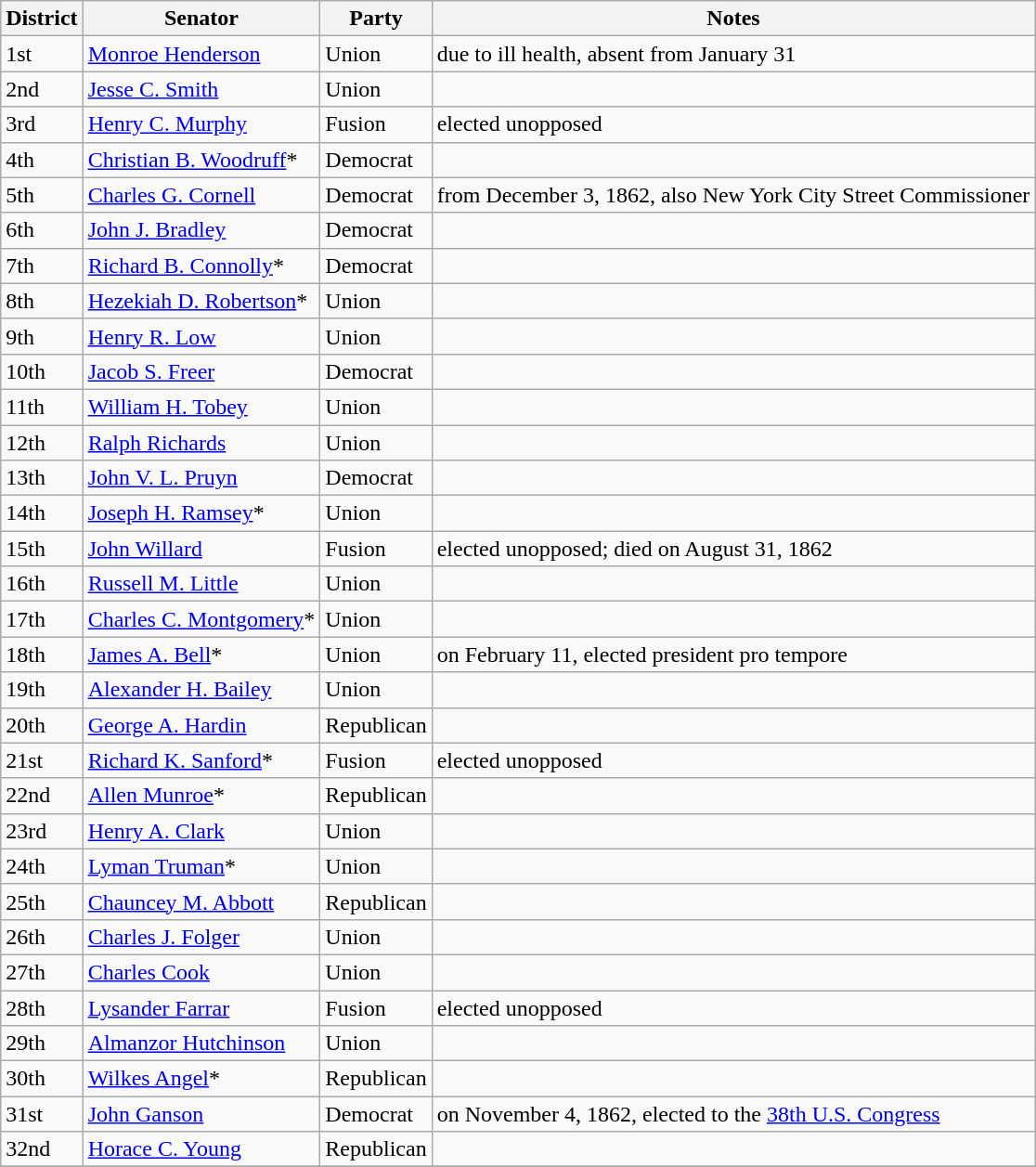<table class=wikitable>
<tr>
<th>District</th>
<th>Senator</th>
<th>Party</th>
<th>Notes</th>
</tr>
<tr>
<td>1st</td>
<td><a href='#'>Monroe Henderson</a></td>
<td>Union</td>
<td>due to ill health, absent from January 31</td>
</tr>
<tr>
<td>2nd</td>
<td><a href='#'>Jesse C. Smith</a></td>
<td>Union</td>
<td></td>
</tr>
<tr>
<td>3rd</td>
<td><a href='#'>Henry C. Murphy</a></td>
<td>Fusion</td>
<td>elected unopposed</td>
</tr>
<tr>
<td>4th</td>
<td><a href='#'>Christian B. Woodruff</a>*</td>
<td>Democrat</td>
<td></td>
</tr>
<tr>
<td>5th</td>
<td><a href='#'>Charles G. Cornell</a></td>
<td>Democrat</td>
<td>from December 3, 1862, also New York City Street Commissioner</td>
</tr>
<tr>
<td>6th</td>
<td><a href='#'>John J. Bradley</a></td>
<td>Democrat</td>
<td></td>
</tr>
<tr>
<td>7th</td>
<td><a href='#'>Richard B. Connolly</a>*</td>
<td>Democrat</td>
<td></td>
</tr>
<tr>
<td>8th</td>
<td><a href='#'>Hezekiah D. Robertson</a>*</td>
<td>Union</td>
<td></td>
</tr>
<tr>
<td>9th</td>
<td><a href='#'>Henry R. Low</a></td>
<td>Union</td>
<td></td>
</tr>
<tr>
<td>10th</td>
<td><a href='#'>Jacob S. Freer</a></td>
<td>Democrat</td>
<td></td>
</tr>
<tr>
<td>11th</td>
<td><a href='#'>William H. Tobey</a></td>
<td>Union</td>
<td></td>
</tr>
<tr>
<td>12th</td>
<td><a href='#'>Ralph Richards</a></td>
<td>Union</td>
<td></td>
</tr>
<tr>
<td>13th</td>
<td><a href='#'>John V. L. Pruyn</a></td>
<td>Democrat</td>
<td></td>
</tr>
<tr>
<td>14th</td>
<td><a href='#'>Joseph H. Ramsey</a>*</td>
<td>Union</td>
<td></td>
</tr>
<tr>
<td>15th</td>
<td><a href='#'>John Willard</a></td>
<td>Fusion</td>
<td>elected unopposed; died on August 31, 1862</td>
</tr>
<tr>
<td>16th</td>
<td><a href='#'>Russell M. Little</a></td>
<td>Union</td>
<td></td>
</tr>
<tr>
<td>17th</td>
<td><a href='#'>Charles C. Montgomery</a>*</td>
<td>Union</td>
<td></td>
</tr>
<tr>
<td>18th</td>
<td><a href='#'>James A. Bell</a>*</td>
<td>Union</td>
<td>on February 11, elected president pro tempore</td>
</tr>
<tr>
<td>19th</td>
<td><a href='#'>Alexander H. Bailey</a></td>
<td>Union</td>
<td></td>
</tr>
<tr>
<td>20th</td>
<td><a href='#'>George A. Hardin</a></td>
<td>Republican</td>
<td></td>
</tr>
<tr>
<td>21st</td>
<td><a href='#'>Richard K. Sanford</a>*</td>
<td>Fusion</td>
<td>elected unopposed</td>
</tr>
<tr>
<td>22nd</td>
<td><a href='#'>Allen Munroe</a>*</td>
<td>Republican</td>
<td></td>
</tr>
<tr>
<td>23rd</td>
<td><a href='#'>Henry A. Clark</a></td>
<td>Union</td>
<td></td>
</tr>
<tr>
<td>24th</td>
<td><a href='#'>Lyman Truman</a>*</td>
<td>Union</td>
<td></td>
</tr>
<tr>
<td>25th</td>
<td><a href='#'>Chauncey M. Abbott</a></td>
<td>Republican</td>
<td></td>
</tr>
<tr>
<td>26th</td>
<td><a href='#'>Charles J. Folger</a></td>
<td>Union</td>
<td></td>
</tr>
<tr>
<td>27th</td>
<td><a href='#'>Charles Cook</a></td>
<td>Union</td>
<td></td>
</tr>
<tr>
<td>28th</td>
<td><a href='#'>Lysander Farrar</a></td>
<td>Fusion</td>
<td>elected unopposed</td>
</tr>
<tr>
<td>29th</td>
<td><a href='#'>Almanzor Hutchinson</a></td>
<td>Union</td>
<td></td>
</tr>
<tr>
<td>30th</td>
<td><a href='#'>Wilkes Angel</a>*</td>
<td>Republican</td>
<td></td>
</tr>
<tr>
<td>31st</td>
<td><a href='#'>John Ganson</a></td>
<td>Democrat</td>
<td>on November 4, 1862, elected to the <a href='#'>38th U.S. Congress</a></td>
</tr>
<tr>
<td>32nd</td>
<td><a href='#'>Horace C. Young</a></td>
<td>Republican</td>
<td></td>
</tr>
<tr>
</tr>
</table>
